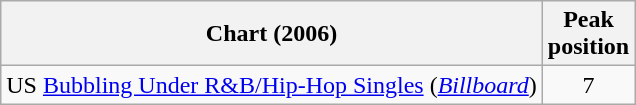<table class="wikitable">
<tr>
<th>Chart (2006)</th>
<th style="text-align:center;">Peak<br>position</th>
</tr>
<tr>
<td>US <a href='#'>Bubbling Under R&B/Hip-Hop Singles</a> (<a href='#'><em>Billboard</em></a>)</td>
<td style="text-align:center;">7</td>
</tr>
</table>
